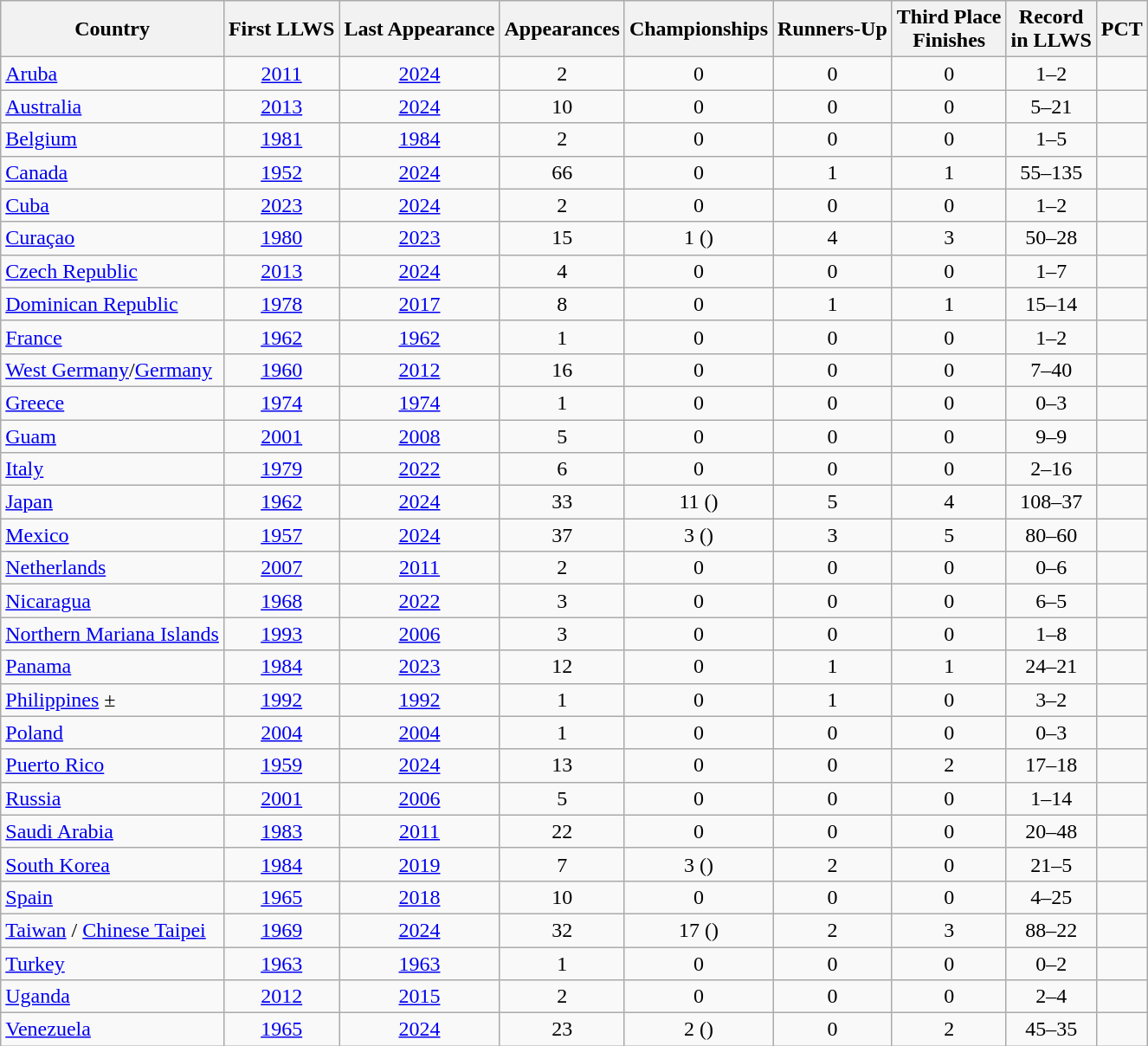<table class="wikitable sortable" style="text-align:center;">
<tr>
<th>Country</th>
<th>First LLWS</th>
<th>Last Appearance</th>
<th>Appearances</th>
<th>Championships</th>
<th>Runners-Up</th>
<th>Third Place<br>Finishes</th>
<th>Record<br>in LLWS</th>
<th>PCT</th>
</tr>
<tr>
<td align="left"> <a href='#'>Aruba</a></td>
<td><a href='#'>2011</a></td>
<td><a href='#'>2024</a></td>
<td>2</td>
<td>0</td>
<td>0</td>
<td>0</td>
<td>1–2</td>
<td></td>
</tr>
<tr>
<td align="left"> <a href='#'>Australia</a></td>
<td><a href='#'>2013</a></td>
<td><a href='#'>2024</a></td>
<td>10</td>
<td>0</td>
<td>0</td>
<td>0</td>
<td>5–21</td>
<td></td>
</tr>
<tr>
<td align="left"> <a href='#'>Belgium</a></td>
<td><a href='#'>1981</a></td>
<td><a href='#'>1984</a></td>
<td>2</td>
<td>0</td>
<td>0</td>
<td>0</td>
<td>1–5</td>
<td></td>
</tr>
<tr>
<td align="left"> <a href='#'>Canada</a></td>
<td><a href='#'>1952</a></td>
<td><a href='#'>2024</a></td>
<td>66</td>
<td>0</td>
<td>1</td>
<td>1</td>
<td>55–135</td>
<td></td>
</tr>
<tr>
<td align="left"> <a href='#'>Cuba</a></td>
<td><a href='#'>2023</a></td>
<td><a href='#'>2024</a></td>
<td>2</td>
<td>0</td>
<td>0</td>
<td>0</td>
<td>1–2</td>
<td></td>
</tr>
<tr>
<td align="left"> <a href='#'>Curaçao</a></td>
<td><a href='#'>1980</a></td>
<td><a href='#'>2023</a></td>
<td>15</td>
<td>1 ()</td>
<td>4</td>
<td>3</td>
<td>50–28</td>
<td></td>
</tr>
<tr>
<td align="left"> <a href='#'>Czech Republic</a></td>
<td><a href='#'>2013</a></td>
<td><a href='#'>2024</a></td>
<td>4</td>
<td>0</td>
<td>0</td>
<td>0</td>
<td>1–7</td>
<td></td>
</tr>
<tr>
<td align="left"> <a href='#'>Dominican Republic</a></td>
<td><a href='#'>1978</a></td>
<td><a href='#'>2017</a></td>
<td>8</td>
<td>0</td>
<td>1</td>
<td>1</td>
<td>15–14</td>
<td></td>
</tr>
<tr>
<td align="left"> <a href='#'>France</a></td>
<td><a href='#'>1962</a></td>
<td><a href='#'>1962</a></td>
<td>1</td>
<td>0</td>
<td>0</td>
<td>0</td>
<td>1–2</td>
<td></td>
</tr>
<tr>
<td align="left"> <a href='#'>West Germany</a>/<a href='#'>Germany</a></td>
<td><a href='#'>1960</a></td>
<td><a href='#'>2012</a></td>
<td>16</td>
<td>0</td>
<td>0</td>
<td>0</td>
<td>7–40</td>
<td></td>
</tr>
<tr>
<td align="left"> <a href='#'>Greece</a></td>
<td><a href='#'>1974</a></td>
<td><a href='#'>1974</a></td>
<td>1</td>
<td>0</td>
<td>0</td>
<td>0</td>
<td>0–3</td>
<td></td>
</tr>
<tr>
<td align="left"> <a href='#'>Guam</a></td>
<td><a href='#'>2001</a></td>
<td><a href='#'>2008</a></td>
<td>5</td>
<td>0</td>
<td>0</td>
<td>0</td>
<td>9–9</td>
<td></td>
</tr>
<tr>
<td align="left"> <a href='#'>Italy</a></td>
<td><a href='#'>1979</a></td>
<td><a href='#'>2022</a></td>
<td>6</td>
<td>0</td>
<td>0</td>
<td>0</td>
<td>2–16</td>
<td></td>
</tr>
<tr>
<td align="left"> <a href='#'>Japan</a></td>
<td><a href='#'>1962</a></td>
<td><a href='#'>2024</a></td>
<td>33</td>
<td>11 ()</td>
<td>5</td>
<td>4</td>
<td>108–37</td>
<td></td>
</tr>
<tr>
<td align="left"> <a href='#'>Mexico</a></td>
<td><a href='#'>1957</a></td>
<td><a href='#'>2024</a></td>
<td>37</td>
<td>3 ()</td>
<td>3</td>
<td>5</td>
<td>80–60</td>
<td></td>
</tr>
<tr>
<td align="left"> <a href='#'>Netherlands</a></td>
<td><a href='#'>2007</a></td>
<td><a href='#'>2011</a></td>
<td>2</td>
<td>0</td>
<td>0</td>
<td>0</td>
<td>0–6</td>
<td></td>
</tr>
<tr>
<td align="left"> <a href='#'>Nicaragua</a></td>
<td><a href='#'>1968</a></td>
<td><a href='#'>2022</a></td>
<td>3</td>
<td>0</td>
<td>0</td>
<td>0</td>
<td>6–5</td>
<td></td>
</tr>
<tr>
<td align="left"> <a href='#'>Northern Mariana Islands</a></td>
<td><a href='#'>1993</a></td>
<td><a href='#'>2006</a></td>
<td>3</td>
<td>0</td>
<td>0</td>
<td>0</td>
<td>1–8</td>
<td></td>
</tr>
<tr>
<td align="left"> <a href='#'>Panama</a></td>
<td><a href='#'>1984</a></td>
<td><a href='#'>2023</a></td>
<td>12</td>
<td>0</td>
<td>1</td>
<td>1</td>
<td>24–21</td>
<td></td>
</tr>
<tr>
<td align="left"> <a href='#'>Philippines</a> ±</td>
<td><a href='#'>1992</a></td>
<td><a href='#'>1992</a></td>
<td>1</td>
<td>0</td>
<td>1</td>
<td>0</td>
<td>3–2</td>
<td></td>
</tr>
<tr>
<td align="left"> <a href='#'>Poland</a></td>
<td><a href='#'>2004</a></td>
<td><a href='#'>2004</a></td>
<td>1</td>
<td>0</td>
<td>0</td>
<td>0</td>
<td>0–3</td>
<td></td>
</tr>
<tr>
<td align="left"> <a href='#'>Puerto Rico</a></td>
<td><a href='#'>1959</a></td>
<td><a href='#'>2024</a></td>
<td>13</td>
<td>0</td>
<td>0</td>
<td>2</td>
<td>17–18</td>
<td></td>
</tr>
<tr>
<td align="left"> <a href='#'>Russia</a></td>
<td><a href='#'>2001</a></td>
<td><a href='#'>2006</a></td>
<td>5</td>
<td>0</td>
<td>0</td>
<td>0</td>
<td>1–14</td>
<td></td>
</tr>
<tr>
<td align="left"> <a href='#'>Saudi Arabia</a></td>
<td><a href='#'>1983</a></td>
<td><a href='#'>2011</a></td>
<td>22</td>
<td>0</td>
<td>0</td>
<td>0</td>
<td>20–48</td>
<td></td>
</tr>
<tr>
<td align="left"> <a href='#'>South Korea</a></td>
<td><a href='#'>1984</a></td>
<td><a href='#'>2019</a></td>
<td>7</td>
<td>3 ()</td>
<td>2</td>
<td>0</td>
<td>21–5</td>
<td></td>
</tr>
<tr>
<td align="left"> <a href='#'>Spain</a></td>
<td><a href='#'>1965</a></td>
<td><a href='#'>2018</a></td>
<td>10</td>
<td>0</td>
<td>0</td>
<td>0</td>
<td>4–25</td>
<td></td>
</tr>
<tr>
<td align="left"> <a href='#'>Taiwan</a> /  <a href='#'>Chinese Taipei</a></td>
<td><a href='#'>1969</a></td>
<td><a href='#'>2024</a></td>
<td>32</td>
<td>17 ()</td>
<td>2</td>
<td>3</td>
<td>88–22</td>
<td></td>
</tr>
<tr>
<td align="left"> <a href='#'>Turkey</a></td>
<td><a href='#'>1963</a></td>
<td><a href='#'>1963</a></td>
<td>1</td>
<td>0</td>
<td>0</td>
<td>0</td>
<td>0–2</td>
<td></td>
</tr>
<tr>
<td align="left"> <a href='#'>Uganda</a></td>
<td><a href='#'>2012</a></td>
<td><a href='#'>2015</a></td>
<td>2</td>
<td>0</td>
<td>0</td>
<td>0</td>
<td>2–4</td>
<td></td>
</tr>
<tr>
<td align="left"> <a href='#'>Venezuela</a></td>
<td><a href='#'>1965</a></td>
<td><a href='#'>2024</a></td>
<td>23</td>
<td>2 ()</td>
<td>0</td>
<td>2</td>
<td>45–35</td>
<td></td>
</tr>
</table>
